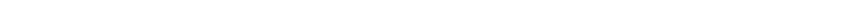<table style="width:60%; text-align:center;">
<tr style="color:white;">
<td style="background:"><strong>26</strong></td>
<td style="background:"><strong>23</strong></td>
<td style="background:"><strong>3</strong></td>
<td style="background:"><strong>2</strong></td>
</tr>
<tr>
<td><span></span></td>
<td><span></span></td>
<td><span></span></td>
<td><span></span></td>
</tr>
</table>
